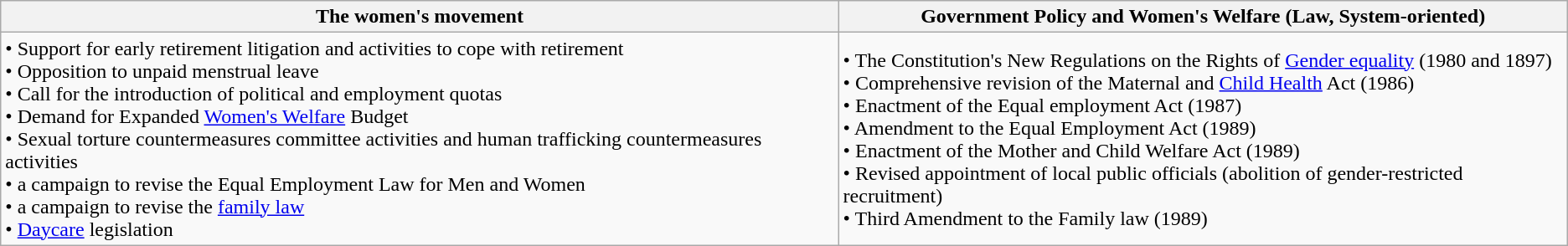<table class="wikitable">
<tr>
<th>The women's movement</th>
<th>Government Policy and Women's Welfare (Law, System-oriented)</th>
</tr>
<tr>
<td>• Support for early retirement litigation and activities to cope with retirement<br>• Opposition to unpaid menstrual leave<br>• Call for the introduction of political and employment quotas<br>• Demand for Expanded <a href='#'>Women's Welfare</a> Budget<br>• Sexual torture countermeasures committee activities and human trafficking countermeasures activities<br>• a campaign to revise the Equal Employment Law for Men and Women<br>• a campaign to revise the <a href='#'>family law</a><br>• <a href='#'>Daycare</a> legislation</td>
<td>• The Constitution's New Regulations on the Rights of <a href='#'>Gender equality</a> (1980 and 1897)<br>• Comprehensive revision of the Maternal and <a href='#'>Child Health</a> Act (1986)<br>• Enactment of the Equal employment Act (1987)<br>• Amendment to the Equal Employment Act (1989)<br>• Enactment of the Mother and Child Welfare Act (1989)<br>• Revised appointment of local public officials (abolition of gender-restricted recruitment)<br>• Third Amendment to the Family law (1989)</td>
</tr>
</table>
